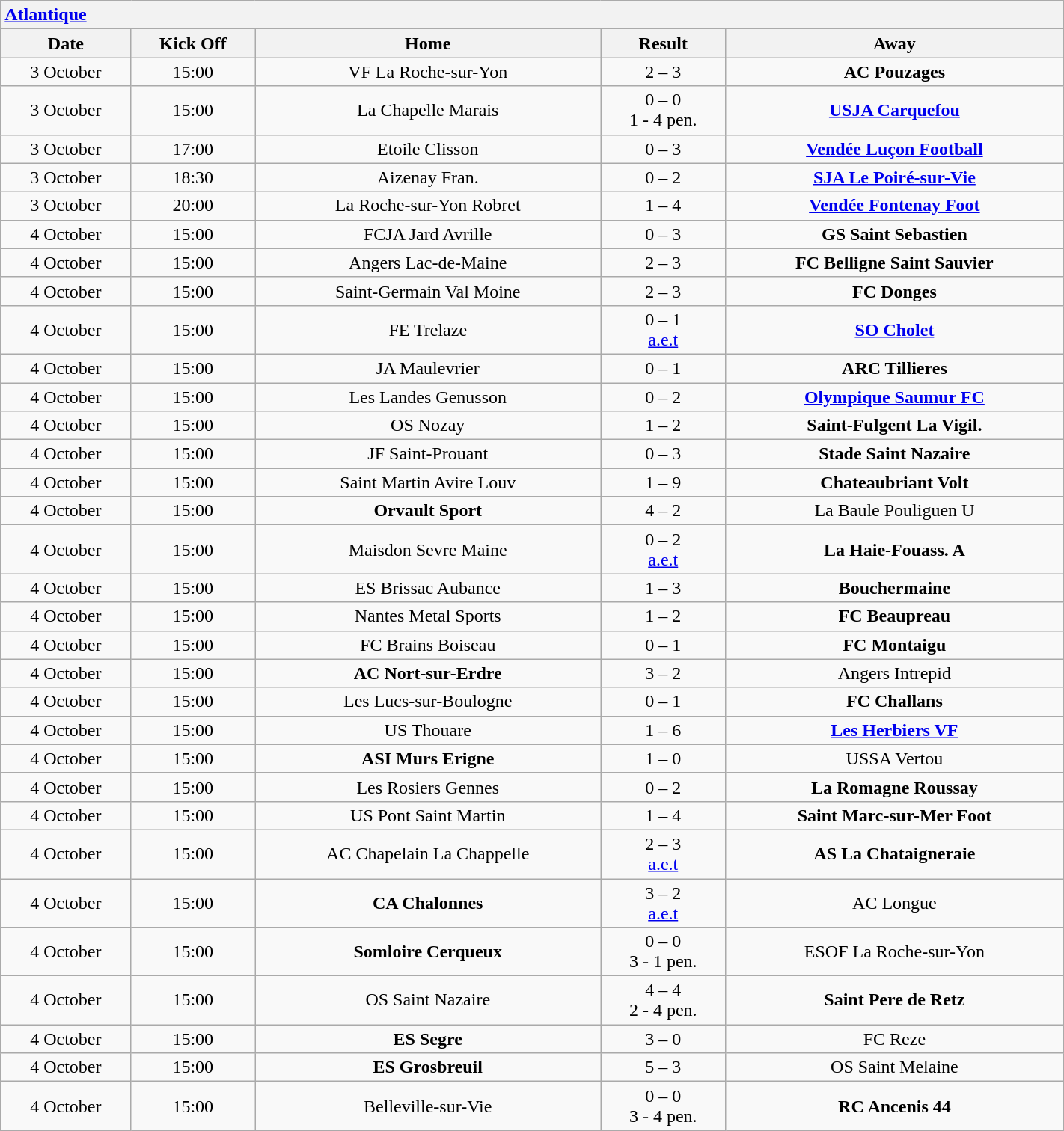<table class="wikitable collapsible collapsed" style="font-size: 100%; margin:0px;" width="75%">
<tr>
<th colspan="7" style="text-align:left;"> <a href='#'>Atlantique</a></th>
</tr>
<tr>
<th><strong>Date</strong></th>
<th><strong>Kick Off</strong></th>
<th><strong>Home</strong></th>
<th><strong>Result</strong></th>
<th><strong>Away</strong></th>
</tr>
<tr>
<td align=center>3 October</td>
<td align=center>15:00</td>
<td align=center>VF La Roche-sur-Yon</td>
<td align=center>2 – 3</td>
<td align=center><strong>AC Pouzages</strong></td>
</tr>
<tr>
<td align=center>3 October</td>
<td align=center>15:00</td>
<td align=center>La Chapelle Marais</td>
<td align=center>0 – 0 <br> 1 - 4 pen.</td>
<td align=center><strong><a href='#'>USJA Carquefou</a></strong></td>
</tr>
<tr>
<td align=center>3 October</td>
<td align=center>17:00</td>
<td align=center>Etoile Clisson</td>
<td align=center>0 – 3</td>
<td align=center><strong><a href='#'>Vendée Luçon Football</a></strong></td>
</tr>
<tr>
<td align=center>3 October</td>
<td align=center>18:30</td>
<td align=center>Aizenay Fran.</td>
<td align=center>0 – 2</td>
<td align=center><strong><a href='#'>SJA Le Poiré-sur-Vie</a></strong></td>
</tr>
<tr>
<td align=center>3 October</td>
<td align=center>20:00</td>
<td align=center>La Roche-sur-Yon Robret</td>
<td align=center>1 – 4</td>
<td align=center><strong><a href='#'>Vendée Fontenay Foot</a></strong></td>
</tr>
<tr>
<td align=center>4 October</td>
<td align=center>15:00</td>
<td align=center>FCJA Jard Avrille</td>
<td align=center>0 – 3</td>
<td align=center><strong>GS Saint Sebastien</strong></td>
</tr>
<tr>
<td align=center>4 October</td>
<td align=center>15:00</td>
<td align=center>Angers Lac-de-Maine</td>
<td align=center>2 – 3</td>
<td align=center><strong>FC Belligne Saint Sauvier</strong></td>
</tr>
<tr>
<td align=center>4 October</td>
<td align=center>15:00</td>
<td align=center>Saint-Germain Val Moine</td>
<td align=center>2 – 3</td>
<td align=center><strong>FC Donges</strong></td>
</tr>
<tr>
<td align=center>4 October</td>
<td align=center>15:00</td>
<td align=center>FE Trelaze</td>
<td align=center>0 – 1 <br> <a href='#'>a.e.t</a></td>
<td align=center><strong><a href='#'>SO Cholet</a></strong></td>
</tr>
<tr>
<td align=center>4 October</td>
<td align=center>15:00</td>
<td align=center>JA Maulevrier</td>
<td align=center>0 – 1</td>
<td align=center><strong>ARC Tillieres</strong></td>
</tr>
<tr>
<td align=center>4 October</td>
<td align=center>15:00</td>
<td align=center>Les Landes Genusson</td>
<td align=center>0 – 2</td>
<td align=center><strong><a href='#'>Olympique Saumur FC</a></strong></td>
</tr>
<tr>
<td align=center>4 October</td>
<td align=center>15:00</td>
<td align=center>OS Nozay</td>
<td align=center>1 – 2</td>
<td align=center><strong>Saint-Fulgent La Vigil.</strong></td>
</tr>
<tr>
<td align=center>4 October</td>
<td align=center>15:00</td>
<td align=center>JF Saint-Prouant</td>
<td align=center>0 – 3</td>
<td align=center><strong>Stade Saint Nazaire</strong></td>
</tr>
<tr>
<td align=center>4 October</td>
<td align=center>15:00</td>
<td align=center>Saint Martin Avire Louv</td>
<td align=center>1 – 9</td>
<td align=center><strong>Chateaubriant Volt</strong></td>
</tr>
<tr>
<td align=center>4 October</td>
<td align=center>15:00</td>
<td align=center><strong>Orvault Sport</strong></td>
<td align=center>4 – 2</td>
<td align=center>La Baule Pouliguen U</td>
</tr>
<tr>
<td align=center>4 October</td>
<td align=center>15:00</td>
<td align=center>Maisdon Sevre Maine</td>
<td align=center>0 – 2 <br> <a href='#'>a.e.t</a></td>
<td align=center><strong>La Haie-Fouass. A</strong></td>
</tr>
<tr>
<td align=center>4 October</td>
<td align=center>15:00</td>
<td align=center>ES Brissac Aubance</td>
<td align=center>1 – 3</td>
<td align=center><strong>Bouchermaine</strong></td>
</tr>
<tr>
<td align=center>4 October</td>
<td align=center>15:00</td>
<td align=center>Nantes Metal Sports</td>
<td align=center>1 – 2</td>
<td align=center><strong>FC Beaupreau</strong></td>
</tr>
<tr>
<td align=center>4 October</td>
<td align=center>15:00</td>
<td align=center>FC Brains Boiseau</td>
<td align=center>0 – 1</td>
<td align=center><strong>FC Montaigu</strong></td>
</tr>
<tr>
<td align=center>4 October</td>
<td align=center>15:00</td>
<td align=center><strong>AC Nort-sur-Erdre</strong></td>
<td align=center>3 – 2</td>
<td align=center>Angers Intrepid</td>
</tr>
<tr>
<td align=center>4 October</td>
<td align=center>15:00</td>
<td align=center>Les Lucs-sur-Boulogne</td>
<td align=center>0 – 1</td>
<td align=center><strong>FC Challans</strong></td>
</tr>
<tr>
<td align=center>4 October</td>
<td align=center>15:00</td>
<td align=center>US Thouare</td>
<td align=center>1 – 6</td>
<td align=center><strong><a href='#'>Les Herbiers VF</a></strong></td>
</tr>
<tr>
<td align=center>4 October</td>
<td align=center>15:00</td>
<td align=center><strong>ASI Murs Erigne</strong></td>
<td align=center>1 – 0</td>
<td align=center>USSA Vertou</td>
</tr>
<tr>
<td align=center>4 October</td>
<td align=center>15:00</td>
<td align=center>Les Rosiers Gennes</td>
<td align=center>0 – 2</td>
<td align=center><strong>La Romagne Roussay</strong></td>
</tr>
<tr>
<td align=center>4 October</td>
<td align=center>15:00</td>
<td align=center>US Pont Saint Martin</td>
<td align=center>1 – 4</td>
<td align=center><strong>Saint Marc-sur-Mer Foot</strong></td>
</tr>
<tr>
<td align=center>4 October</td>
<td align=center>15:00</td>
<td align=center>AC Chapelain La Chappelle</td>
<td align=center>2 – 3 <br> <a href='#'>a.e.t</a></td>
<td align=center><strong>AS La Chataigneraie</strong></td>
</tr>
<tr>
<td align=center>4 October</td>
<td align=center>15:00</td>
<td align=center><strong>CA Chalonnes</strong></td>
<td align=center>3 – 2 <br> <a href='#'>a.e.t</a></td>
<td align=center>AC Longue</td>
</tr>
<tr>
<td align=center>4 October</td>
<td align=center>15:00</td>
<td align=center><strong>Somloire Cerqueux</strong></td>
<td align=center>0 – 0 <br> 3 - 1 pen.</td>
<td align=center>ESOF La Roche-sur-Yon</td>
</tr>
<tr>
<td align=center>4 October</td>
<td align=center>15:00</td>
<td align=center>OS Saint Nazaire</td>
<td align=center>4 – 4 <br> 2 - 4 pen.</td>
<td align=center><strong>Saint Pere de Retz</strong></td>
</tr>
<tr>
<td align=center>4 October</td>
<td align=center>15:00</td>
<td align=center><strong>ES Segre</strong></td>
<td align=center>3 – 0</td>
<td align=center>FC Reze</td>
</tr>
<tr>
<td align=center>4 October</td>
<td align=center>15:00</td>
<td align=center><strong>ES Grosbreuil</strong></td>
<td align=center>5 – 3</td>
<td align=center>OS Saint Melaine</td>
</tr>
<tr>
<td align=center>4 October</td>
<td align=center>15:00</td>
<td align=center>Belleville-sur-Vie</td>
<td align=center>0 – 0 <br> 3 - 4 pen.</td>
<td align=center><strong>RC Ancenis 44</strong></td>
</tr>
</table>
